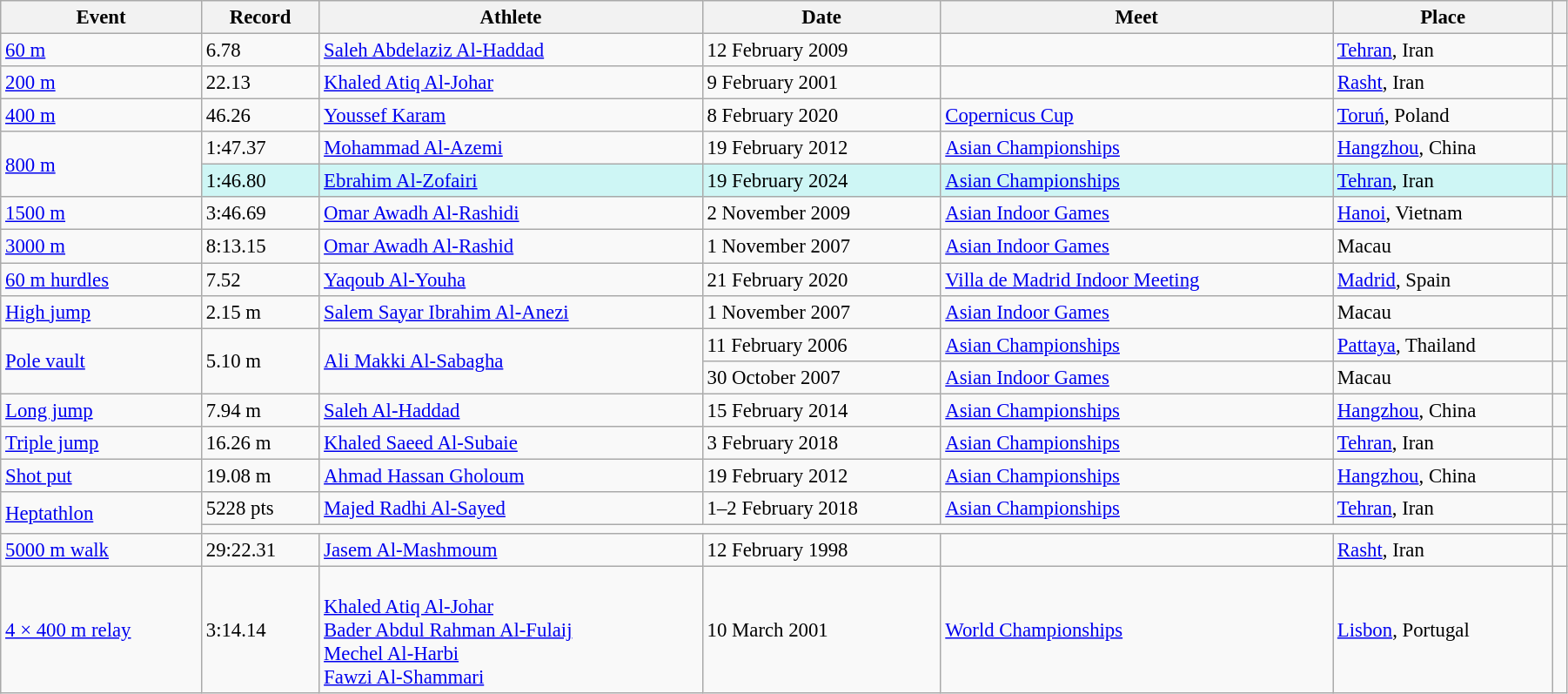<table class="wikitable" style="font-size:95%; width: 95%;">
<tr>
<th>Event</th>
<th>Record</th>
<th>Athlete</th>
<th>Date</th>
<th>Meet</th>
<th>Place</th>
<th></th>
</tr>
<tr>
<td><a href='#'>60 m</a></td>
<td>6.78</td>
<td><a href='#'>Saleh Abdelaziz Al-Haddad</a></td>
<td>12 February 2009</td>
<td></td>
<td><a href='#'>Tehran</a>, Iran</td>
<td></td>
</tr>
<tr>
<td><a href='#'>200 m</a></td>
<td>22.13</td>
<td><a href='#'>Khaled Atiq Al-Johar</a></td>
<td>9 February 2001</td>
<td></td>
<td><a href='#'>Rasht</a>, Iran</td>
<td></td>
</tr>
<tr>
<td><a href='#'>400 m</a></td>
<td>46.26</td>
<td><a href='#'>Youssef Karam</a></td>
<td>8 February 2020</td>
<td><a href='#'>Copernicus Cup</a></td>
<td><a href='#'>Toruń</a>, Poland</td>
<td></td>
</tr>
<tr>
<td rowspan=2><a href='#'>800 m</a></td>
<td>1:47.37</td>
<td><a href='#'>Mohammad Al-Azemi</a></td>
<td>19 February 2012</td>
<td><a href='#'>Asian Championships</a></td>
<td><a href='#'>Hangzhou</a>, China</td>
<td></td>
</tr>
<tr bgcolor=#CEF6F5>
<td>1:46.80</td>
<td><a href='#'>Ebrahim Al-Zofairi</a></td>
<td>19 February 2024</td>
<td><a href='#'>Asian Championships</a></td>
<td><a href='#'>Tehran</a>, Iran</td>
<td></td>
</tr>
<tr>
<td><a href='#'>1500 m</a></td>
<td>3:46.69</td>
<td><a href='#'>Omar Awadh Al-Rashidi</a></td>
<td>2 November 2009</td>
<td><a href='#'>Asian Indoor Games</a></td>
<td><a href='#'>Hanoi</a>, Vietnam</td>
<td></td>
</tr>
<tr>
<td><a href='#'>3000 m</a></td>
<td>8:13.15 </td>
<td><a href='#'>Omar Awadh Al-Rashid</a></td>
<td>1 November 2007</td>
<td><a href='#'>Asian Indoor Games</a></td>
<td>Macau</td>
<td></td>
</tr>
<tr>
<td><a href='#'>60 m hurdles</a></td>
<td>7.52</td>
<td><a href='#'>Yaqoub Al-Youha</a></td>
<td>21 February 2020</td>
<td><a href='#'>Villa de Madrid Indoor Meeting</a></td>
<td><a href='#'>Madrid</a>, Spain</td>
<td></td>
</tr>
<tr>
<td><a href='#'>High jump</a></td>
<td>2.15 m</td>
<td><a href='#'>Salem Sayar Ibrahim Al-Anezi</a></td>
<td>1 November 2007</td>
<td><a href='#'>Asian Indoor Games</a></td>
<td>Macau</td>
<td></td>
</tr>
<tr>
<td rowspan=2><a href='#'>Pole vault</a></td>
<td rowspan=2>5.10 m</td>
<td rowspan=2><a href='#'>Ali Makki Al-Sabagha</a></td>
<td>11 February 2006</td>
<td><a href='#'>Asian Championships</a></td>
<td><a href='#'>Pattaya</a>, Thailand</td>
<td></td>
</tr>
<tr>
<td>30 October 2007</td>
<td><a href='#'>Asian Indoor Games</a></td>
<td>Macau</td>
<td></td>
</tr>
<tr>
<td><a href='#'>Long jump</a></td>
<td>7.94 m</td>
<td><a href='#'>Saleh Al-Haddad</a></td>
<td>15 February 2014</td>
<td><a href='#'>Asian Championships</a></td>
<td><a href='#'>Hangzhou</a>, China</td>
<td></td>
</tr>
<tr>
<td><a href='#'>Triple jump</a></td>
<td>16.26 m</td>
<td><a href='#'>Khaled Saeed Al-Subaie</a></td>
<td>3 February 2018</td>
<td><a href='#'>Asian Championships</a></td>
<td><a href='#'>Tehran</a>, Iran</td>
<td></td>
</tr>
<tr>
<td><a href='#'>Shot put</a></td>
<td>19.08 m</td>
<td><a href='#'>Ahmad Hassan Gholoum</a></td>
<td>19 February 2012</td>
<td><a href='#'>Asian Championships</a></td>
<td><a href='#'>Hangzhou</a>, China</td>
<td></td>
</tr>
<tr>
<td rowspan=2><a href='#'>Heptathlon</a></td>
<td>5228 pts</td>
<td><a href='#'>Majed Radhi Al-Sayed</a></td>
<td>1–2 February 2018</td>
<td><a href='#'>Asian Championships</a></td>
<td><a href='#'>Tehran</a>, Iran</td>
<td></td>
</tr>
<tr>
<td colspan=5></td>
<td></td>
</tr>
<tr>
<td><a href='#'>5000 m walk</a></td>
<td>29:22.31</td>
<td><a href='#'>Jasem Al-Mashmoum</a></td>
<td>12 February 1998</td>
<td></td>
<td><a href='#'>Rasht</a>, Iran</td>
<td></td>
</tr>
<tr>
<td><a href='#'>4 × 400 m relay</a></td>
<td>3:14.14</td>
<td><br><a href='#'>Khaled Atiq Al-Johar</a><br><a href='#'>Bader Abdul Rahman Al-Fulaij</a><br><a href='#'>Mechel Al-Harbi</a><br><a href='#'>Fawzi Al-Shammari</a></td>
<td>10 March 2001</td>
<td><a href='#'>World Championships</a></td>
<td><a href='#'>Lisbon</a>, Portugal</td>
<td></td>
</tr>
</table>
